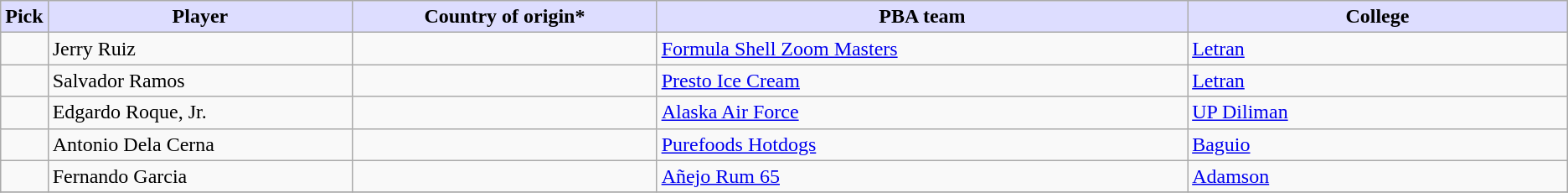<table class="wikitable">
<tr>
<th style="background:#DDDDFF;">Pick</th>
<th style="background:#DDDDFF;" width="20%">Player</th>
<th style="background:#DDDDFF;" width="20%">Country of origin*</th>
<th style="background:#DDDDFF;" width="35%">PBA team</th>
<th style="background:#DDDDFF;" width="25%">College</th>
</tr>
<tr>
<td align=center></td>
<td>Jerry Ruiz</td>
<td></td>
<td><a href='#'>Formula Shell Zoom Masters</a></td>
<td><a href='#'>Letran</a></td>
</tr>
<tr>
<td align=center></td>
<td>Salvador Ramos</td>
<td></td>
<td><a href='#'>Presto Ice Cream</a></td>
<td><a href='#'>Letran</a></td>
</tr>
<tr>
<td align=center></td>
<td>Edgardo Roque, Jr.</td>
<td></td>
<td><a href='#'>Alaska Air Force</a></td>
<td><a href='#'>UP Diliman</a></td>
</tr>
<tr>
<td align=center></td>
<td>Antonio Dela Cerna</td>
<td></td>
<td><a href='#'>Purefoods Hotdogs</a></td>
<td><a href='#'>Baguio</a></td>
</tr>
<tr>
<td align=center></td>
<td>Fernando Garcia</td>
<td></td>
<td><a href='#'>Añejo Rum 65</a></td>
<td><a href='#'>Adamson</a></td>
</tr>
<tr>
</tr>
</table>
